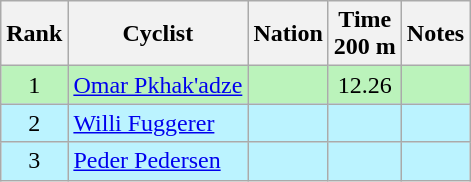<table class="wikitable sortable" style="text-align:center">
<tr>
<th>Rank</th>
<th>Cyclist</th>
<th>Nation</th>
<th>Time<br>200 m</th>
<th>Notes</th>
</tr>
<tr bgcolor=bbf3bb>
<td>1</td>
<td align=left><a href='#'>Omar Pkhak'adze</a></td>
<td align=left></td>
<td>12.26</td>
<td></td>
</tr>
<tr bgcolor=bbf3ff>
<td>2</td>
<td align=left><a href='#'>Willi Fuggerer</a></td>
<td align=left></td>
<td></td>
<td></td>
</tr>
<tr bgcolor=bbf3ff>
<td>3</td>
<td align=left><a href='#'>Peder Pedersen</a></td>
<td align=left></td>
<td></td>
<td></td>
</tr>
</table>
